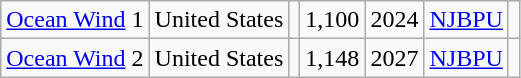<table class="wikitable sortable">
<tr>
<td><a href='#'>Ocean Wind</a> 1</td>
<td>United States</td>
<td></td>
<td>1,100</td>
<td>2024</td>
<td><a href='#'>NJBPU</a></td>
<td></td>
</tr>
<tr>
<td><a href='#'>Ocean Wind</a> 2</td>
<td>United States</td>
<td></td>
<td>1,148</td>
<td>2027</td>
<td><a href='#'>NJBPU</a></td>
<td></td>
</tr>
</table>
